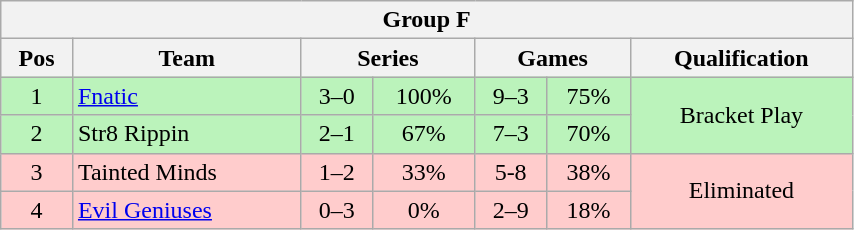<table class="wikitable" style="display: inline-table; margin-left: 50px;width: 45%;">
<tr>
<th colspan="7">Group F</th>
</tr>
<tr>
<th>Pos</th>
<th>Team</th>
<th colspan="2">Series</th>
<th colspan="2">Games</th>
<th>Qualification</th>
</tr>
<tr>
<td style="text-align:center; background:#BBF3BB;">1</td>
<td style="text-align:left; background:#BBF3BB;"><a href='#'>Fnatic</a></td>
<td style="text-align:center; background:#BBF3BB;">3–0</td>
<td style="text-align:center; background:#BBF3BB;">100%</td>
<td style="text-align:center; background:#BBF3BB;">9–3</td>
<td style="text-align:center; background:#BBF3BB;">75%</td>
<td style="text-align:center; background:#BBF3BB;" rowspan="2">Bracket Play</td>
</tr>
<tr>
<td style="text-align:center; background:#BBF3BB;">2</td>
<td style="text-align:left; background:#BBF3BB;">Str8 Rippin</td>
<td style="text-align:center; background:#BBF3BB;">2–1</td>
<td style="text-align:center; background:#BBF3BB;">67%</td>
<td style="text-align:center; background:#BBF3BB;">7–3</td>
<td style="text-align:center; background:#BBF3BB;">70%</td>
</tr>
<tr>
<td style="text-align:center; background:#FFCCCC;">3</td>
<td style="text-align:left; background:#FFCCCC;">Tainted Minds</td>
<td style="text-align:center; background:#FFCCCC;">1–2</td>
<td style="text-align:center; background:#FFCCCC;">33%</td>
<td style="text-align:center; background:#FFCCCC;">5-8</td>
<td style="text-align:center; background:#FFCCCC;">38%</td>
<td style="text-align:center; background:#FFCCCC;" rowspan="2">Eliminated</td>
</tr>
<tr>
<td style="text-align:center; background:#FFCCCC;">4</td>
<td style="text-align:left; background:#FFCCCC;"><a href='#'>Evil Geniuses</a></td>
<td style="text-align:center; background:#FFCCCC;">0–3</td>
<td style="text-align:center; background:#FFCCCC;">0%</td>
<td style="text-align:center; background:#FFCCCC;">2–9</td>
<td style="text-align:center; background:#FFCCCC;">18%</td>
</tr>
</table>
